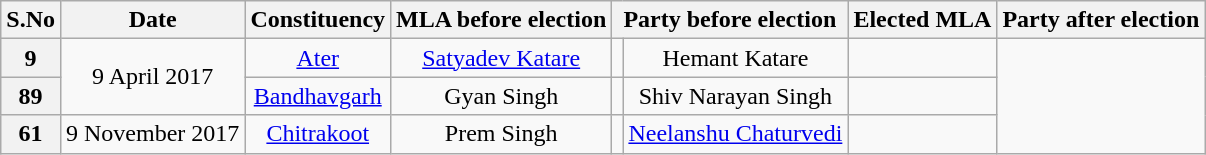<table class="wikitable sortable" style="text-align:center;">
<tr>
<th>S.No</th>
<th>Date</th>
<th>Constituency</th>
<th>MLA before election</th>
<th colspan="2">Party before election</th>
<th>Elected MLA</th>
<th colspan="2">Party after election</th>
</tr>
<tr>
<th>9</th>
<td rowspan="2">9 April 2017</td>
<td><a href='#'>Ater</a></td>
<td><a href='#'>Satyadev Katare</a></td>
<td></td>
<td>Hemant Katare</td>
<td></td>
</tr>
<tr>
<th>89</th>
<td><a href='#'>Bandhavgarh</a></td>
<td>Gyan Singh</td>
<td></td>
<td>Shiv Narayan Singh</td>
<td></td>
</tr>
<tr>
<th>61</th>
<td>9 November 2017</td>
<td><a href='#'>Chitrakoot</a></td>
<td>Prem Singh</td>
<td></td>
<td><a href='#'>Neelanshu Chaturvedi</a></td>
<td></td>
</tr>
</table>
